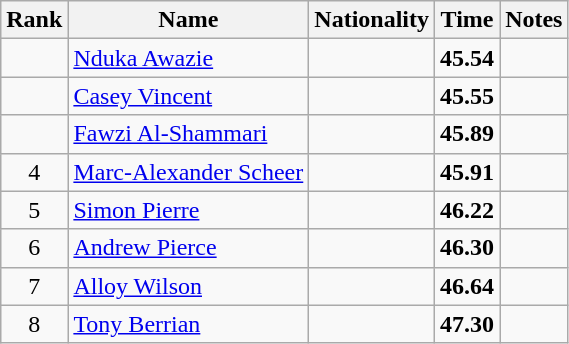<table class="wikitable sortable" style="text-align:center">
<tr>
<th>Rank</th>
<th>Name</th>
<th>Nationality</th>
<th>Time</th>
<th>Notes</th>
</tr>
<tr>
<td></td>
<td align=left><a href='#'>Nduka Awazie</a></td>
<td align=left></td>
<td><strong>45.54</strong></td>
<td></td>
</tr>
<tr>
<td></td>
<td align=left><a href='#'>Casey Vincent</a></td>
<td align=left></td>
<td><strong>45.55</strong></td>
<td></td>
</tr>
<tr>
<td></td>
<td align=left><a href='#'>Fawzi Al-Shammari</a></td>
<td align=left></td>
<td><strong>45.89</strong></td>
<td></td>
</tr>
<tr>
<td>4</td>
<td align=left><a href='#'>Marc-Alexander Scheer</a></td>
<td align=left></td>
<td><strong>45.91</strong></td>
<td></td>
</tr>
<tr>
<td>5</td>
<td align=left><a href='#'>Simon Pierre</a></td>
<td align=left></td>
<td><strong>46.22</strong></td>
<td></td>
</tr>
<tr>
<td>6</td>
<td align=left><a href='#'>Andrew Pierce</a></td>
<td align=left></td>
<td><strong>46.30</strong></td>
<td></td>
</tr>
<tr>
<td>7</td>
<td align=left><a href='#'>Alloy Wilson</a></td>
<td align=left></td>
<td><strong>46.64</strong></td>
<td></td>
</tr>
<tr>
<td>8</td>
<td align=left><a href='#'>Tony Berrian</a></td>
<td align=left></td>
<td><strong>47.30</strong></td>
<td></td>
</tr>
</table>
